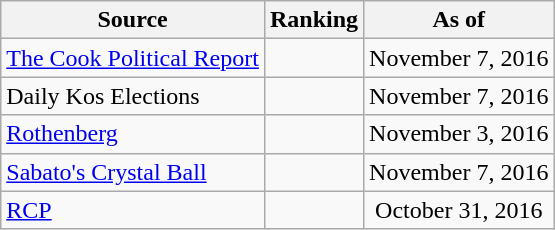<table class="wikitable" style="text-align:center">
<tr>
<th>Source</th>
<th>Ranking</th>
<th>As of</th>
</tr>
<tr>
<td align=left><a href='#'>The Cook Political Report</a></td>
<td></td>
<td>November 7, 2016</td>
</tr>
<tr>
<td align=left>Daily Kos Elections</td>
<td></td>
<td>November 7, 2016</td>
</tr>
<tr>
<td align=left><a href='#'>Rothenberg</a></td>
<td></td>
<td>November 3, 2016</td>
</tr>
<tr>
<td align=left><a href='#'>Sabato's Crystal Ball</a></td>
<td></td>
<td>November 7, 2016</td>
</tr>
<tr>
<td align="left"><a href='#'>RCP</a></td>
<td></td>
<td>October 31, 2016</td>
</tr>
</table>
